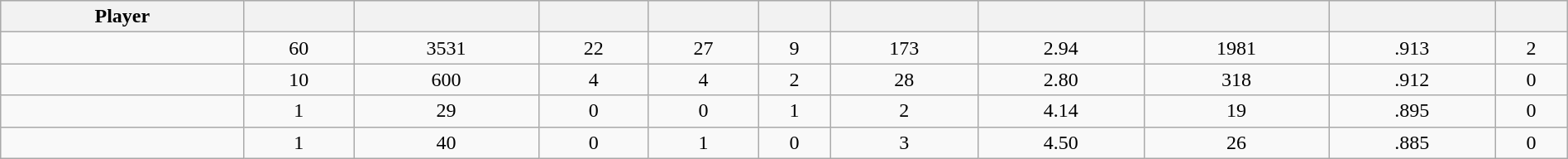<table class="wikitable sortable" style="width:100%;">
<tr style="text-align:center; background:#ddd;">
<th>Player</th>
<th></th>
<th></th>
<th></th>
<th></th>
<th></th>
<th></th>
<th></th>
<th></th>
<th></th>
<th></th>
</tr>
<tr align=center>
<td></td>
<td>60</td>
<td>3531</td>
<td>22</td>
<td>27</td>
<td>9</td>
<td>173</td>
<td>2.94</td>
<td>1981</td>
<td>.913</td>
<td>2</td>
</tr>
<tr align=center>
<td></td>
<td>10</td>
<td>600</td>
<td>4</td>
<td>4</td>
<td>2</td>
<td>28</td>
<td>2.80</td>
<td>318</td>
<td>.912</td>
<td>0</td>
</tr>
<tr align=center>
<td></td>
<td>1</td>
<td>29</td>
<td>0</td>
<td>0</td>
<td>1</td>
<td>2</td>
<td>4.14</td>
<td>19</td>
<td>.895</td>
<td>0</td>
</tr>
<tr align=center>
<td></td>
<td>1</td>
<td>40</td>
<td>0</td>
<td>1</td>
<td>0</td>
<td>3</td>
<td>4.50</td>
<td>26</td>
<td>.885</td>
<td>0</td>
</tr>
</table>
